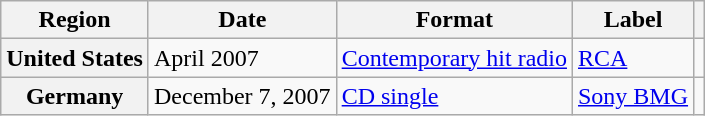<table class="wikitable plainrowheaders">
<tr>
<th scope="col">Region</th>
<th scope="col">Date</th>
<th scope="col">Format</th>
<th scope="col">Label</th>
<th scope="col"></th>
</tr>
<tr>
<th scope="row">United States</th>
<td>April 2007</td>
<td><a href='#'>Contemporary hit radio</a></td>
<td><a href='#'>RCA</a></td>
<td></td>
</tr>
<tr>
<th scope="row">Germany</th>
<td>December 7, 2007</td>
<td><a href='#'>CD single</a></td>
<td><a href='#'>Sony BMG</a></td>
<td></td>
</tr>
</table>
